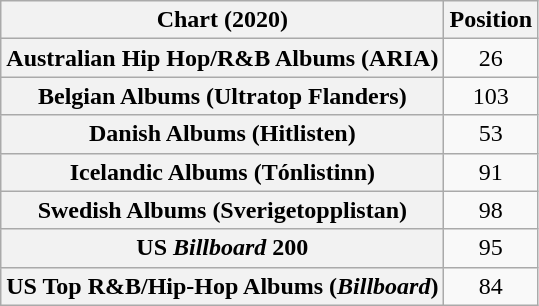<table class="wikitable sortable plainrowheaders" style="text-align:center">
<tr>
<th scope="col">Chart (2020)</th>
<th scope="col">Position</th>
</tr>
<tr>
<th scope="row">Australian Hip Hop/R&B Albums (ARIA)</th>
<td>26</td>
</tr>
<tr>
<th scope="row">Belgian Albums (Ultratop Flanders)</th>
<td>103</td>
</tr>
<tr>
<th scope="row">Danish Albums (Hitlisten)</th>
<td>53</td>
</tr>
<tr>
<th scope="row">Icelandic Albums (Tónlistinn)</th>
<td>91</td>
</tr>
<tr>
<th scope="row">Swedish Albums (Sverigetopplistan)</th>
<td>98</td>
</tr>
<tr>
<th scope="row">US <em>Billboard</em> 200</th>
<td>95</td>
</tr>
<tr>
<th scope="row">US Top R&B/Hip-Hop Albums (<em>Billboard</em>)</th>
<td>84</td>
</tr>
</table>
